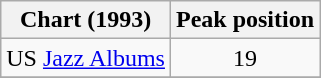<table class="wikitable">
<tr>
<th>Chart (1993)</th>
<th>Peak position</th>
</tr>
<tr>
<td>US <a href='#'>Jazz Albums</a></td>
<td style="text-align:center;">19</td>
</tr>
<tr>
</tr>
</table>
